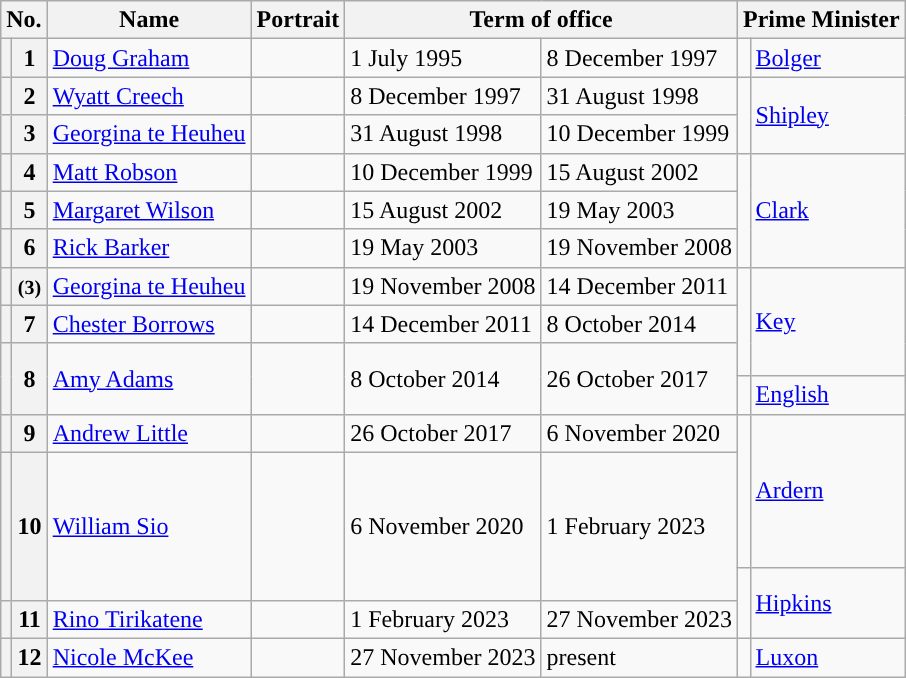<table class="wikitable">
<tr>
<th colspan=2>No.</th>
<th>Name</th>
<th>Portrait</th>
<th colspan=2>Term of office</th>
<th colspan=2>Prime Minister</th>
</tr>
<tr>
<th style="border-bottom:solid 0 grey; background:"></th>
<th>1</th>
<td><a href='#'>Doug Graham</a></td>
<td></td>
<td>1 July 1995</td>
<td>8 December 1997</td>
<td width=1 style="color:inherit;background:"></td>
<td><a href='#'>Bolger</a></td>
</tr>
<tr>
<th style="border-bottom:solid 0 grey; background:"></th>
<th>2</th>
<td><a href='#'>Wyatt Creech</a></td>
<td></td>
<td>8 December 1997</td>
<td>31 August 1998</td>
<td rowspan=2 style="color:inherit;background:"></td>
<td rowspan=2><a href='#'>Shipley</a></td>
</tr>
<tr>
<th style="color:inherit;background:"></th>
<th>3</th>
<td><a href='#'>Georgina te Heuheu</a></td>
<td></td>
<td>31 August 1998</td>
<td>10 December 1999</td>
</tr>
<tr>
<th style="color:inherit;background:"></th>
<th>4</th>
<td><a href='#'>Matt Robson</a></td>
<td></td>
<td>10 December 1999</td>
<td>15 August 2002</td>
<td rowspan=3 style="color:inherit;background:"></td>
<td rowspan=3><a href='#'>Clark</a></td>
</tr>
<tr>
<th style="color:inherit;background:"></th>
<th>5</th>
<td><a href='#'>Margaret Wilson</a></td>
<td></td>
<td>15 August 2002</td>
<td>19 May 2003</td>
</tr>
<tr>
<th style="color:inherit;background:"></th>
<th>6</th>
<td><a href='#'>Rick Barker</a></td>
<td></td>
<td>19 May 2003</td>
<td>19 November 2008</td>
</tr>
<tr>
<th style="color:inherit;background:"></th>
<th><small>(3)</small></th>
<td><a href='#'>Georgina te Heuheu</a></td>
<td></td>
<td>19 November 2008</td>
<td>14 December 2011</td>
<td rowspan="3" style="color:inherit;background:"></td>
<td rowspan="3"><a href='#'>Key</a></td>
</tr>
<tr>
<th style="color:inherit;background:"></th>
<th>7</th>
<td><a href='#'>Chester Borrows</a></td>
<td></td>
<td>14 December 2011</td>
<td>8 October 2014</td>
</tr>
<tr>
<th height="15" style="border-bottom:solid 0 grey; background:"></th>
<th rowspan="2">8</th>
<td rowspan="2"><a href='#'>Amy Adams</a></td>
<td rowspan="2"></td>
<td rowspan="2">8 October 2014</td>
<td rowspan="2">26 October 2017</td>
</tr>
<tr>
<th height=15 style="border-top:solid 0 grey; background:"></th>
<td style="color:inherit;background:"></td>
<td><a href='#'>English</a></td>
</tr>
<tr>
<th style="color:inherit;background:"></th>
<th>9</th>
<td><a href='#'>Andrew Little</a></td>
<td></td>
<td>26 October 2017</td>
<td>6 November 2020</td>
<td rowspan="2" style="color:inherit;background:"></td>
<td rowspan=2><a href='#'>Ardern</a></td>
</tr>
<tr>
<th height=70 style="border-bottom:solid 0 grey; background:"></th>
<th rowspan=2>10</th>
<td rowspan=2><a href='#'>William Sio</a></td>
<td rowspan=2></td>
<td rowspan=2>6 November 2020</td>
<td rowspan=2>1 February 2023</td>
</tr>
<tr>
<th height=15 style="border-top:solid 0 grey; background:"></th>
<td rowspan=2 style="color:inherit;background:"></td>
<td rowspan=2><a href='#'>Hipkins</a></td>
</tr>
<tr>
<th style="color:inherit;background:"></th>
<th>11</th>
<td><a href='#'>Rino Tirikatene</a></td>
<td></td>
<td>1 February 2023</td>
<td>27 November 2023</td>
</tr>
<tr>
<th style="color:inherit;background:"></th>
<th>12</th>
<td><a href='#'>Nicole McKee</a></td>
<td></td>
<td>27 November 2023</td>
<td>present</td>
<td style="color:inherit;background:"></td>
<td><a href='#'>Luxon</a></td>
</tr>
</table>
